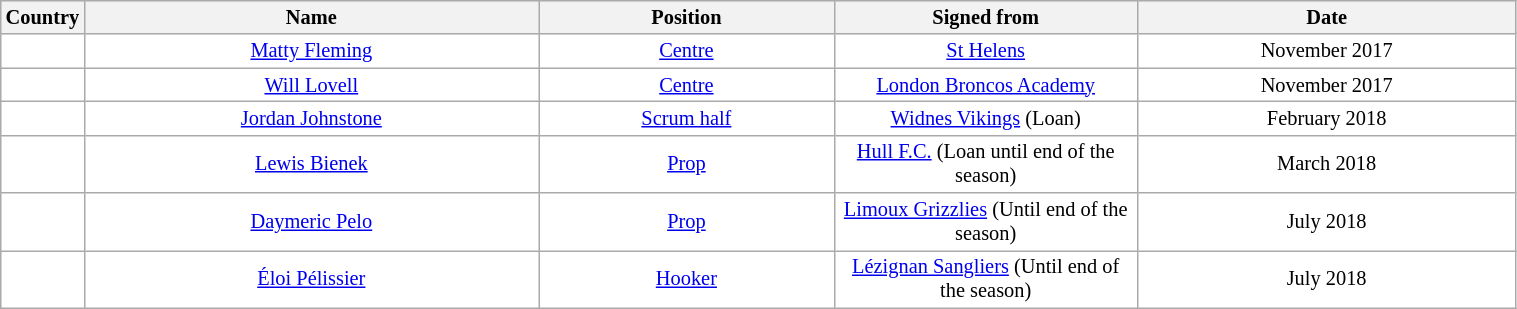<table class="wikitable sortable"  style="width:80%; font-size:85%;">
<tr style="background:#efefef;">
<th width=5%>Country</th>
<th width=30%>Name</th>
<th !width=30%>Position</th>
<th width=20%>Signed from</th>
<th width=25%>Date</th>
</tr>
<tr style="background:#fff;">
<td align=center></td>
<td align=center><a href='#'>Matty Fleming</a></td>
<td align=center><a href='#'>Centre</a></td>
<td align=center><a href='#'>St Helens</a></td>
<td align=center>November 2017</td>
</tr>
<tr style="background:#fff;">
<td align=center></td>
<td align=center><a href='#'>Will Lovell</a></td>
<td align=center><a href='#'>Centre</a></td>
<td align=center><a href='#'>London Broncos Academy</a></td>
<td align=center>November 2017</td>
</tr>
<tr style="background:#fff;">
<td align=center></td>
<td align=center><a href='#'>Jordan Johnstone</a></td>
<td align=center><a href='#'>Scrum half</a></td>
<td align=center><a href='#'>Widnes Vikings</a> (Loan)</td>
<td align=center>February 2018</td>
</tr>
<tr style="background:#fff;">
<td align=center></td>
<td align=center><a href='#'>Lewis Bienek</a></td>
<td align=center><a href='#'>Prop</a></td>
<td align=center><a href='#'>Hull F.C.</a> (Loan until end of the season)</td>
<td align=center>March 2018</td>
</tr>
<tr style="background:#fff;">
<td align=center></td>
<td align=center><a href='#'>Daymeric Pelo</a></td>
<td align=center><a href='#'>Prop</a></td>
<td align=center><a href='#'>Limoux Grizzlies</a> (Until end of the season)</td>
<td align=center>July 2018</td>
</tr>
<tr style="background:#fff;">
<td align=center></td>
<td align=center><a href='#'>Éloi Pélissier</a></td>
<td align=center><a href='#'>Hooker</a></td>
<td align=center><a href='#'>Lézignan Sangliers</a> (Until end of the season)</td>
<td align=center>July 2018</td>
</tr>
</table>
